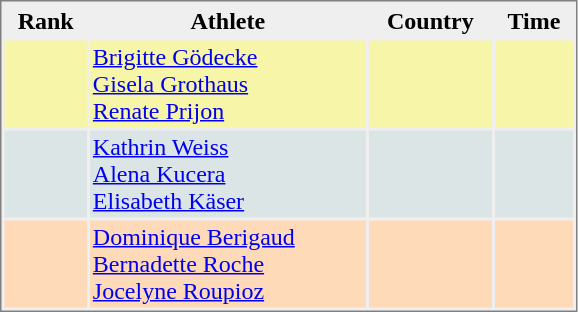<table style="border-style:solid;border-width:1px;border-color:#808080;background-color:#EFEFEF" cellspacing="2" cellpadding="2" width="385px">
<tr bgcolor="#EFEFEF">
<th>Rank</th>
<th>Athlete</th>
<th>Country</th>
<th>Time</th>
</tr>
<tr bgcolor="#F7F6A8">
<td align=center></td>
<td><a href='#'>Brigitte Gödecke</a><br><a href='#'>Gisela Grothaus</a><br><a href='#'>Renate Prijon</a></td>
<td></td>
<td align="right"></td>
</tr>
<tr bgcolor="#DCE5E5">
<td align=center></td>
<td><a href='#'>Kathrin Weiss</a><br><a href='#'>Alena Kucera</a><br><a href='#'>Elisabeth Käser</a></td>
<td></td>
<td align="right"></td>
</tr>
<tr bgcolor="#FFDAB9">
<td align=center></td>
<td><a href='#'>Dominique Berigaud</a><br><a href='#'>Bernadette Roche</a><br><a href='#'>Jocelyne Roupioz</a></td>
<td></td>
<td align="right"></td>
</tr>
</table>
